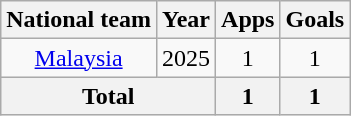<table class="wikitable" style="text-align:center">
<tr>
<th>National team</th>
<th>Year</th>
<th>Apps</th>
<th>Goals</th>
</tr>
<tr>
<td><a href='#'>Malaysia</a></td>
<td>2025</td>
<td>1</td>
<td>1</td>
</tr>
<tr>
<th colspan="2">Total</th>
<th>1</th>
<th>1</th>
</tr>
</table>
